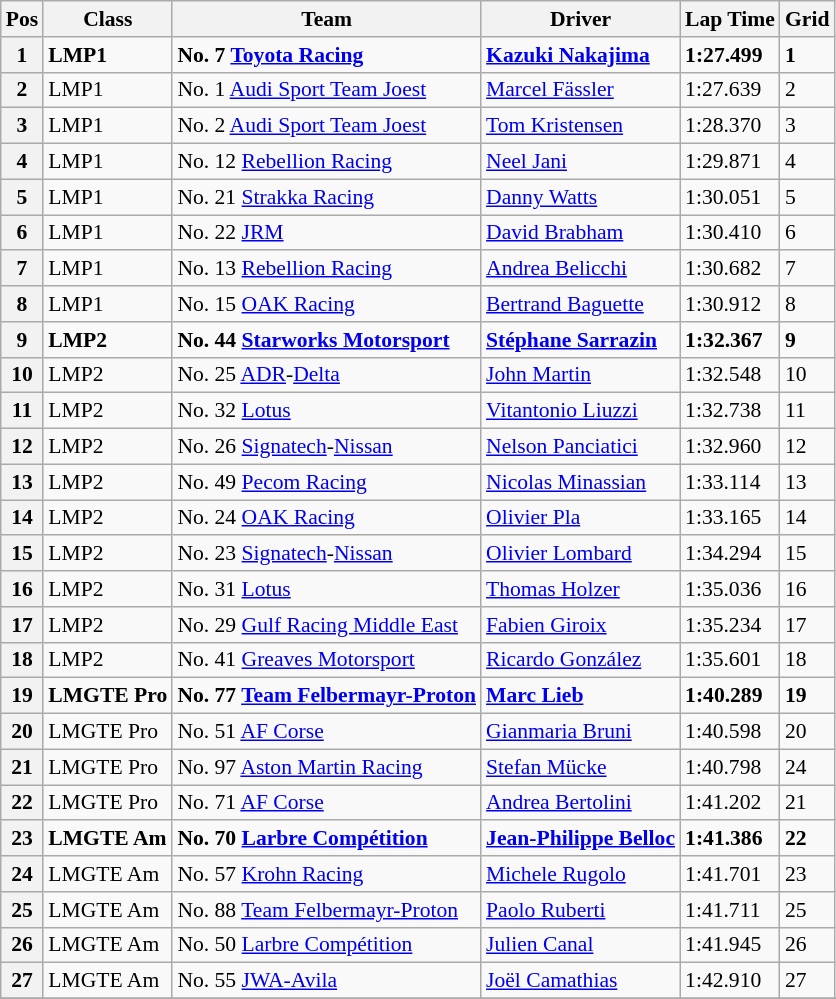<table class="wikitable" style="font-size: 90%;">
<tr>
<th>Pos</th>
<th>Class</th>
<th>Team</th>
<th>Driver</th>
<th>Lap Time</th>
<th>Grid</th>
</tr>
<tr style="font-weight:bold">
<th>1</th>
<td>LMP1</td>
<td>No. 7 <a href='#'>Toyota Racing</a></td>
<td><a href='#'>Kazuki Nakajima</a></td>
<td>1:27.499</td>
<td>1</td>
</tr>
<tr>
<th>2</th>
<td>LMP1</td>
<td>No. 1 <a href='#'>Audi Sport Team Joest</a></td>
<td><a href='#'>Marcel Fässler</a></td>
<td>1:27.639</td>
<td>2</td>
</tr>
<tr>
<th>3</th>
<td>LMP1</td>
<td>No. 2 <a href='#'>Audi Sport Team Joest</a></td>
<td><a href='#'>Tom Kristensen</a></td>
<td>1:28.370</td>
<td>3</td>
</tr>
<tr>
<th>4</th>
<td>LMP1</td>
<td>No. 12 <a href='#'>Rebellion Racing</a></td>
<td><a href='#'>Neel Jani</a></td>
<td>1:29.871</td>
<td>4</td>
</tr>
<tr>
<th>5</th>
<td>LMP1</td>
<td>No. 21 <a href='#'>Strakka Racing</a></td>
<td><a href='#'>Danny Watts</a></td>
<td>1:30.051</td>
<td>5</td>
</tr>
<tr>
<th>6</th>
<td>LMP1</td>
<td>No. 22 <a href='#'>JRM</a></td>
<td><a href='#'>David Brabham</a></td>
<td>1:30.410</td>
<td>6</td>
</tr>
<tr>
<th>7</th>
<td>LMP1</td>
<td>No. 13 <a href='#'>Rebellion Racing</a></td>
<td><a href='#'>Andrea Belicchi</a></td>
<td>1:30.682</td>
<td>7</td>
</tr>
<tr>
<th>8</th>
<td>LMP1</td>
<td>No. 15 <a href='#'>OAK Racing</a></td>
<td><a href='#'>Bertrand Baguette</a></td>
<td>1:30.912</td>
<td>8</td>
</tr>
<tr style="font-weight:bold">
<th>9</th>
<td>LMP2</td>
<td>No. 44 <a href='#'>Starworks Motorsport</a></td>
<td><a href='#'>Stéphane Sarrazin</a></td>
<td>1:32.367</td>
<td>9</td>
</tr>
<tr>
<th>10</th>
<td>LMP2</td>
<td>No. 25 <a href='#'>ADR</a>-<a href='#'>Delta</a></td>
<td><a href='#'>John Martin</a></td>
<td>1:32.548</td>
<td>10</td>
</tr>
<tr>
<th>11</th>
<td>LMP2</td>
<td>No. 32 <a href='#'>Lotus</a></td>
<td><a href='#'>Vitantonio Liuzzi</a></td>
<td>1:32.738</td>
<td>11</td>
</tr>
<tr>
<th>12</th>
<td>LMP2</td>
<td>No. 26 <a href='#'>Signatech</a>-<a href='#'>Nissan</a></td>
<td><a href='#'>Nelson Panciatici</a></td>
<td>1:32.960</td>
<td>12</td>
</tr>
<tr>
<th>13</th>
<td>LMP2</td>
<td>No. 49 <a href='#'>Pecom Racing</a></td>
<td><a href='#'>Nicolas Minassian</a></td>
<td>1:33.114</td>
<td>13</td>
</tr>
<tr>
<th>14</th>
<td>LMP2</td>
<td>No. 24 <a href='#'>OAK Racing</a></td>
<td><a href='#'>Olivier Pla</a></td>
<td>1:33.165</td>
<td>14</td>
</tr>
<tr>
<th>15</th>
<td>LMP2</td>
<td>No. 23 <a href='#'>Signatech</a>-<a href='#'>Nissan</a></td>
<td><a href='#'>Olivier Lombard</a></td>
<td>1:34.294</td>
<td>15</td>
</tr>
<tr>
<th>16</th>
<td>LMP2</td>
<td>No. 31 <a href='#'>Lotus</a></td>
<td><a href='#'>Thomas Holzer</a></td>
<td>1:35.036</td>
<td>16</td>
</tr>
<tr>
<th>17</th>
<td>LMP2</td>
<td>No. 29 <a href='#'>Gulf Racing Middle East</a></td>
<td><a href='#'>Fabien Giroix</a></td>
<td>1:35.234</td>
<td>17</td>
</tr>
<tr>
<th>18</th>
<td>LMP2</td>
<td>No. 41 <a href='#'>Greaves Motorsport</a></td>
<td><a href='#'>Ricardo González</a></td>
<td>1:35.601</td>
<td>18</td>
</tr>
<tr style="font-weight:bold">
<th>19</th>
<td>LMGTE Pro</td>
<td>No. 77 <a href='#'>Team Felbermayr-Proton</a></td>
<td><a href='#'>Marc Lieb</a></td>
<td>1:40.289</td>
<td>19</td>
</tr>
<tr>
<th>20</th>
<td>LMGTE Pro</td>
<td>No. 51 <a href='#'>AF Corse</a></td>
<td><a href='#'>Gianmaria Bruni</a></td>
<td>1:40.598</td>
<td>20</td>
</tr>
<tr>
<th>21</th>
<td>LMGTE Pro</td>
<td>No. 97 <a href='#'>Aston Martin Racing</a></td>
<td><a href='#'>Stefan Mücke</a></td>
<td>1:40.798</td>
<td>24</td>
</tr>
<tr>
<th>22</th>
<td>LMGTE Pro</td>
<td>No. 71 <a href='#'>AF Corse</a></td>
<td><a href='#'>Andrea Bertolini</a></td>
<td>1:41.202</td>
<td>21</td>
</tr>
<tr style="font-weight:bold">
<th>23</th>
<td>LMGTE Am</td>
<td>No. 70 <a href='#'>Larbre Compétition</a></td>
<td><a href='#'>Jean-Philippe Belloc</a></td>
<td>1:41.386</td>
<td>22</td>
</tr>
<tr>
<th>24</th>
<td>LMGTE Am</td>
<td>No. 57 <a href='#'>Krohn Racing</a></td>
<td><a href='#'>Michele Rugolo</a></td>
<td>1:41.701</td>
<td>23</td>
</tr>
<tr>
<th>25</th>
<td>LMGTE Am</td>
<td>No. 88 <a href='#'>Team Felbermayr-Proton</a></td>
<td><a href='#'>Paolo Ruberti</a></td>
<td>1:41.711</td>
<td>25</td>
</tr>
<tr>
<th>26</th>
<td>LMGTE Am</td>
<td>No. 50 <a href='#'>Larbre Compétition</a></td>
<td><a href='#'>Julien Canal</a></td>
<td>1:41.945</td>
<td>26</td>
</tr>
<tr>
<th>27</th>
<td>LMGTE Am</td>
<td>No. 55 <a href='#'>JWA-Avila</a></td>
<td><a href='#'>Joël Camathias</a></td>
<td>1:42.910</td>
<td>27</td>
</tr>
<tr>
</tr>
</table>
